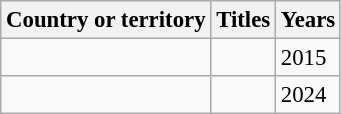<table class="wikitable" style="font-size:95%;">
<tr>
<th>Country or territory</th>
<th>Titles</th>
<th>Years</th>
</tr>
<tr>
<td></td>
<td></td>
<td>2015</td>
</tr>
<tr>
<td></td>
<td></td>
<td>2024</td>
</tr>
</table>
